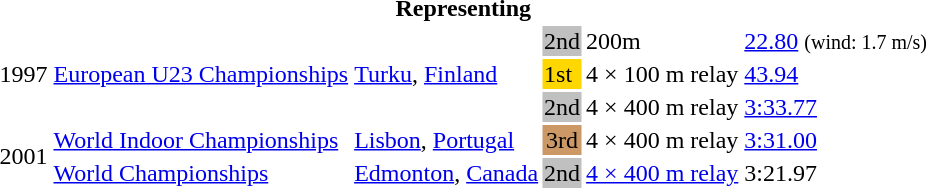<table>
<tr>
<th colspan="6">Representing </th>
</tr>
<tr>
<td rowspan=3>1997</td>
<td rowspan=3><a href='#'>European U23 Championships</a></td>
<td rowspan=3><a href='#'>Turku</a>, <a href='#'>Finland</a></td>
<td bgcolor=silver>2nd</td>
<td>200m</td>
<td><a href='#'>22.80</a> <small>(wind: 1.7 m/s)</small></td>
</tr>
<tr>
<td bgcolor=gold>1st</td>
<td>4 × 100 m relay</td>
<td><a href='#'>43.94</a></td>
</tr>
<tr>
<td bgcolor=silver>2nd</td>
<td>4 × 400 m relay</td>
<td><a href='#'>3:33.77</a></td>
</tr>
<tr>
<td rowspan=2>2001</td>
<td><a href='#'>World Indoor Championships</a></td>
<td><a href='#'>Lisbon</a>, <a href='#'>Portugal</a></td>
<td bgcolor="cc9966" align="center">3rd</td>
<td>4 × 400 m relay</td>
<td><a href='#'>3:31.00</a></td>
</tr>
<tr>
<td><a href='#'>World Championships</a></td>
<td><a href='#'>Edmonton</a>, <a href='#'>Canada</a></td>
<td bgcolor="silver" align="center">2nd</td>
<td><a href='#'>4 × 400 m relay</a></td>
<td>3:21.97</td>
</tr>
</table>
